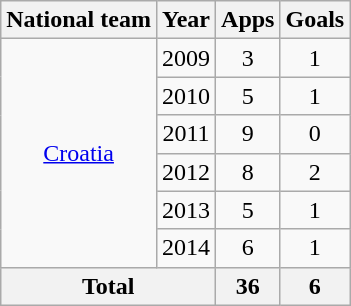<table class="wikitable" style="text-align:center">
<tr>
<th>National team</th>
<th>Year</th>
<th>Apps</th>
<th>Goals</th>
</tr>
<tr>
<td rowspan="6"><a href='#'>Croatia</a></td>
<td>2009</td>
<td>3</td>
<td>1</td>
</tr>
<tr>
<td>2010</td>
<td>5</td>
<td>1</td>
</tr>
<tr>
<td>2011</td>
<td>9</td>
<td>0</td>
</tr>
<tr>
<td>2012</td>
<td>8</td>
<td>2</td>
</tr>
<tr>
<td>2013</td>
<td>5</td>
<td>1</td>
</tr>
<tr>
<td>2014</td>
<td>6</td>
<td>1</td>
</tr>
<tr>
<th colspan="2">Total</th>
<th>36</th>
<th>6</th>
</tr>
</table>
